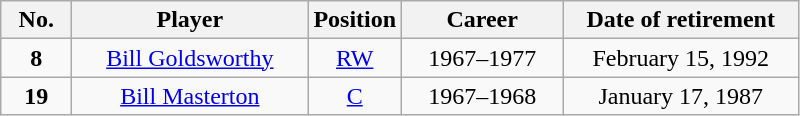<table class="wikitable sortable" style="text-align:center">
<tr>
<th style="width:40px;">No.</th>
<th style="width:150px;">Player</th>
<th style="width:40px;">Position</th>
<th style="width:100px;">Career</th>
<th style="width:150px;">Date of retirement</th>
</tr>
<tr>
<td><strong>8</strong></td>
<td><a href='#'>Bill Goldsworthy</a></td>
<td><a href='#'>RW</a></td>
<td>1967–1977</td>
<td>February 15, 1992</td>
</tr>
<tr>
<td><strong>19</strong></td>
<td><a href='#'>Bill Masterton</a></td>
<td><a href='#'>C</a></td>
<td>1967–1968</td>
<td>January 17, 1987</td>
</tr>
</table>
